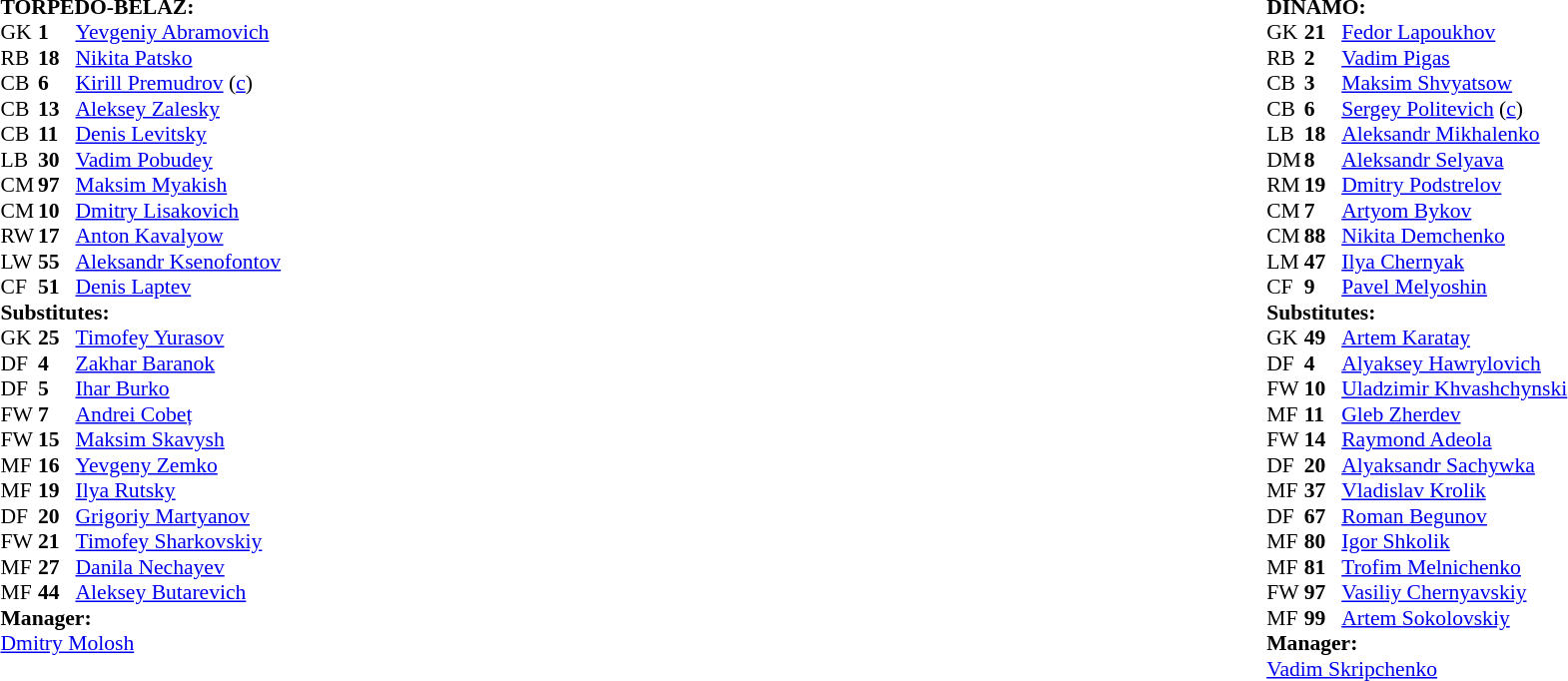<table width="100%">
<tr>
<td valign="top" width="50%"><br><table style="font-size: 90%" cellspacing="0" cellpadding="0">
<tr>
<td colspan="4"><br><strong>TORPEDO-BELAZ:</strong></td>
</tr>
<tr>
<th width=25></th>
<th width=25></th>
</tr>
<tr>
<td>GK</td>
<td><strong>1</strong></td>
<td> <a href='#'>Yevgeniy Abramovich</a></td>
<td></td>
<td></td>
</tr>
<tr>
<td>RB</td>
<td><strong>18</strong></td>
<td> <a href='#'>Nikita Patsko</a></td>
<td></td>
<td></td>
</tr>
<tr>
<td>CB</td>
<td><strong>6</strong></td>
<td> <a href='#'>Kirill Premudrov</a> (<a href='#'>c</a>)</td>
</tr>
<tr>
<td>CB</td>
<td><strong>13</strong></td>
<td> <a href='#'>Aleksey Zalesky</a></td>
</tr>
<tr>
<td>CB</td>
<td><strong>11</strong></td>
<td> <a href='#'>Denis Levitsky</a></td>
</tr>
<tr>
<td>LB</td>
<td><strong>30</strong></td>
<td> <a href='#'>Vadim Pobudey</a></td>
</tr>
<tr>
<td>CM</td>
<td><strong>97</strong></td>
<td> <a href='#'>Maksim Myakish</a></td>
</tr>
<tr>
<td>CM</td>
<td><strong>10</strong></td>
<td> <a href='#'>Dmitry Lisakovich</a></td>
<td></td>
<td></td>
</tr>
<tr>
<td>RW</td>
<td><strong>17</strong></td>
<td> <a href='#'>Anton Kavalyow</a></td>
<td></td>
<td></td>
</tr>
<tr>
<td>LW</td>
<td><strong>55</strong></td>
<td> <a href='#'>Aleksandr Ksenofontov</a></td>
<td></td>
<td></td>
</tr>
<tr>
<td>CF</td>
<td><strong>51</strong></td>
<td> <a href='#'>Denis Laptev</a></td>
<td></td>
<td></td>
</tr>
<tr>
<td colspan=3><strong>Substitutes:</strong></td>
</tr>
<tr>
<td>GK</td>
<td><strong>25</strong></td>
<td> <a href='#'>Timofey Yurasov</a></td>
<td></td>
<td></td>
</tr>
<tr>
<td>DF</td>
<td><strong>4</strong></td>
<td> <a href='#'>Zakhar Baranok</a></td>
</tr>
<tr>
<td>DF</td>
<td><strong>5</strong></td>
<td> <a href='#'>Ihar Burko</a></td>
</tr>
<tr>
<td>FW</td>
<td><strong>7</strong></td>
<td> <a href='#'>Andrei Cobeț</a></td>
<td></td>
<td></td>
</tr>
<tr>
<td>FW</td>
<td><strong>15</strong></td>
<td> <a href='#'>Maksim Skavysh</a></td>
<td></td>
<td></td>
</tr>
<tr>
<td>MF</td>
<td><strong>16</strong></td>
<td> <a href='#'>Yevgeny Zemko</a></td>
</tr>
<tr>
<td>MF</td>
<td><strong>19</strong></td>
<td> <a href='#'>Ilya Rutsky</a></td>
<td></td>
<td></td>
</tr>
<tr>
<td>DF</td>
<td><strong>20</strong></td>
<td> <a href='#'>Grigoriy Martyanov</a></td>
</tr>
<tr>
<td>FW</td>
<td><strong>21</strong></td>
<td> <a href='#'>Timofey Sharkovskiy</a></td>
<td></td>
<td></td>
</tr>
<tr>
<td>MF</td>
<td><strong>27</strong></td>
<td> <a href='#'>Danila Nechayev</a></td>
</tr>
<tr>
<td>MF</td>
<td><strong>44</strong></td>
<td> <a href='#'>Aleksey Butarevich</a></td>
<td></td>
<td></td>
</tr>
<tr>
<td colspan=3><strong>Manager:</strong></td>
</tr>
<tr>
<td colspan="4"> <a href='#'>Dmitry Molosh</a></td>
</tr>
</table>
</td>
<td valign="top"></td>
<td valign="top" width="50%"><br><table style="font-size: 90%" cellspacing="0" cellpadding="0" align=center>
<tr>
<td colspan="4"><br><strong>DINAMO:</strong></td>
</tr>
<tr>
<th width=25></th>
<th width=25></th>
</tr>
<tr>
<td>GK</td>
<td><strong>21</strong></td>
<td> <a href='#'>Fedor Lapoukhov</a></td>
</tr>
<tr>
<td>RB</td>
<td><strong>2</strong></td>
<td> <a href='#'>Vadim Pigas</a></td>
</tr>
<tr>
<td>CB</td>
<td><strong>3</strong></td>
<td> <a href='#'>Maksim Shvyatsow</a></td>
</tr>
<tr>
<td>CB</td>
<td><strong>6</strong></td>
<td> <a href='#'>Sergey Politevich</a> (<a href='#'>c</a>)</td>
<td></td>
</tr>
<tr>
<td>LB</td>
<td><strong>18</strong></td>
<td> <a href='#'>Aleksandr Mikhalenko</a></td>
</tr>
<tr>
<td>DM</td>
<td><strong>8</strong></td>
<td> <a href='#'>Aleksandr Selyava</a></td>
<td></td>
</tr>
<tr>
<td>RM</td>
<td><strong>19</strong></td>
<td> <a href='#'>Dmitry Podstrelov</a></td>
<td></td>
<td></td>
</tr>
<tr>
<td>CM</td>
<td><strong>7</strong></td>
<td> <a href='#'>Artyom Bykov</a></td>
<td></td>
<td></td>
</tr>
<tr>
<td>CM</td>
<td><strong>88</strong></td>
<td> <a href='#'>Nikita Demchenko</a></td>
<td></td>
</tr>
<tr>
<td>LM</td>
<td><strong>47</strong></td>
<td> <a href='#'>Ilya Chernyak</a></td>
<td></td>
<td></td>
</tr>
<tr>
<td>CF</td>
<td><strong>9</strong></td>
<td> <a href='#'>Pavel Melyoshin</a></td>
<td></td>
<td></td>
</tr>
<tr>
<td colspan=3><strong>Substitutes:</strong></td>
</tr>
<tr>
<td>GK</td>
<td><strong>49</strong></td>
<td> <a href='#'>Artem Karatay</a></td>
</tr>
<tr>
<td>DF</td>
<td><strong>4</strong></td>
<td> <a href='#'>Alyaksey Hawrylovich</a></td>
</tr>
<tr>
<td>FW</td>
<td><strong>10</strong></td>
<td> <a href='#'>Uladzimir Khvashchynski</a></td>
</tr>
<tr>
<td>MF</td>
<td><strong>11</strong></td>
<td> <a href='#'>Gleb Zherdev</a></td>
<td></td>
<td></td>
</tr>
<tr>
<td>FW</td>
<td><strong>14</strong></td>
<td> <a href='#'>Raymond Adeola</a></td>
<td></td>
<td></td>
</tr>
<tr>
<td>DF</td>
<td><strong>20</strong></td>
<td> <a href='#'>Alyaksandr Sachywka</a></td>
</tr>
<tr>
<td>MF</td>
<td><strong>37</strong></td>
<td> <a href='#'>Vladislav Krolik</a></td>
</tr>
<tr>
<td>DF</td>
<td><strong>67</strong></td>
<td> <a href='#'>Roman Begunov</a></td>
</tr>
<tr>
<td>MF</td>
<td><strong>80</strong></td>
<td> <a href='#'>Igor Shkolik</a></td>
</tr>
<tr>
<td>MF</td>
<td><strong>81</strong></td>
<td> <a href='#'>Trofim Melnichenko</a></td>
<td></td>
<td></td>
</tr>
<tr>
<td>FW</td>
<td><strong>97</strong></td>
<td> <a href='#'>Vasiliy Chernyavskiy</a></td>
</tr>
<tr>
<td>MF</td>
<td><strong>99</strong></td>
<td> <a href='#'>Artem Sokolovskiy</a></td>
<td></td>
<td></td>
</tr>
<tr>
<td colspan=3><strong>Manager:</strong></td>
</tr>
<tr>
<td colspan="4"> <a href='#'>Vadim Skripchenko</a></td>
</tr>
</table>
</td>
</tr>
</table>
